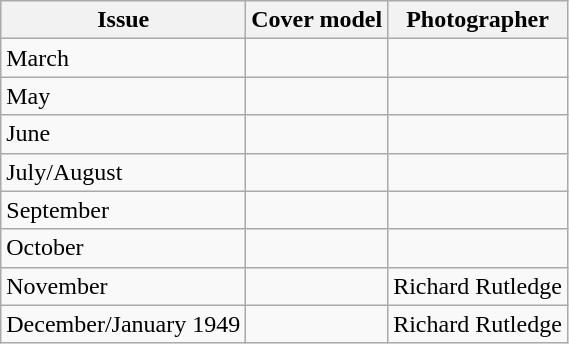<table class="sortable wikitable">
<tr>
<th>Issue</th>
<th>Cover model</th>
<th>Photographer</th>
</tr>
<tr>
<td>March</td>
<td></td>
<td></td>
</tr>
<tr>
<td>May</td>
<td></td>
<td></td>
</tr>
<tr>
<td>June</td>
<td></td>
<td></td>
</tr>
<tr>
<td>July/August</td>
<td></td>
<td></td>
</tr>
<tr>
<td>September</td>
<td></td>
<td></td>
</tr>
<tr>
<td>October</td>
<td></td>
<td></td>
</tr>
<tr>
<td>November</td>
<td></td>
<td>Richard Rutledge</td>
</tr>
<tr>
<td>December/January 1949</td>
<td></td>
<td>Richard Rutledge</td>
</tr>
</table>
